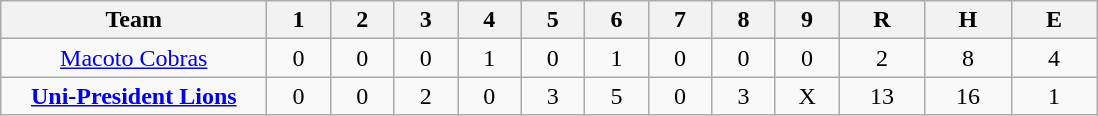<table class=wikitable style="text-align:center">
<tr>
<th width = "170">Team</th>
<th width = "35">1</th>
<th width = "35">2</th>
<th width = "35">3</th>
<th width = "35">4</th>
<th width = "35">5</th>
<th width = "35">6</th>
<th width = "35">7</th>
<th width = "35">8</th>
<th width = "35">9</th>
<th width = "50">R</th>
<th width = "50">H</th>
<th width = "50">E</th>
</tr>
<tr>
<td><a href='#'>Macoto Cobras</a></td>
<td>0</td>
<td>0</td>
<td>0</td>
<td>1</td>
<td>0</td>
<td>1</td>
<td>0</td>
<td>0</td>
<td>0</td>
<td>2</td>
<td>8</td>
<td>4</td>
</tr>
<tr>
<td><strong><a href='#'>Uni-President Lions</a></strong></td>
<td>0</td>
<td>0</td>
<td>2</td>
<td>0</td>
<td>3</td>
<td>5</td>
<td>0</td>
<td>3</td>
<td>X</td>
<td>13</td>
<td>16</td>
<td>1</td>
</tr>
</table>
